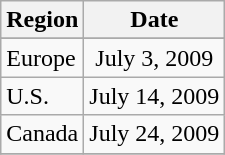<table class="wikitable">
<tr>
<th>Region</th>
<th>Date</th>
</tr>
<tr>
</tr>
<tr>
<td>Europe</td>
<td align="center" rowspan="1">July 3, 2009</td>
</tr>
<tr>
<td>U.S.</td>
<td align="center" rowspan="1">July 14, 2009</td>
</tr>
<tr>
<td>Canada</td>
<td align="center" rowspan="1">July 24, 2009</td>
</tr>
<tr>
</tr>
</table>
